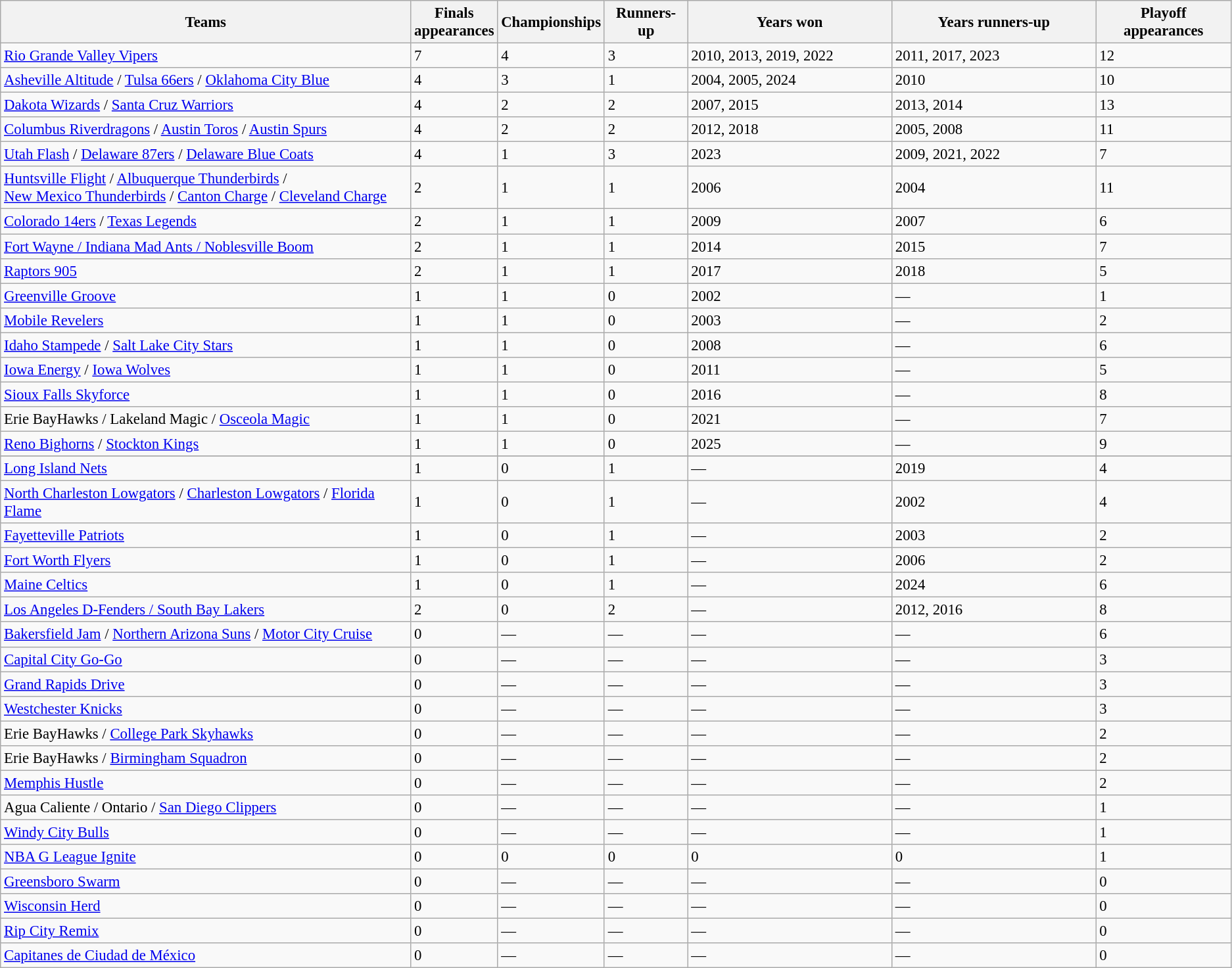<table class="wikitable sortable" style="text-align:left; font-size:95%">
<tr>
<th>Teams</th>
<th>Finals<br>appearances</th>
<th>Championships</th>
<th>Runners-up</th>
<th class="unsortable" width="200">Years won</th>
<th class="unsortable" width="200">Years runners-up</th>
<th>Playoff appearances</th>
</tr>
<tr>
<td><a href='#'>Rio Grande Valley Vipers</a></td>
<td>7</td>
<td>4</td>
<td>3</td>
<td>2010, 2013, 2019, 2022</td>
<td>2011, 2017, 2023</td>
<td>12</td>
</tr>
<tr>
<td><a href='#'>Asheville Altitude</a> / <a href='#'>Tulsa 66ers</a> / <a href='#'>Oklahoma City Blue</a></td>
<td>4</td>
<td>3</td>
<td>1</td>
<td>2004, 2005, 2024</td>
<td>2010</td>
<td>10</td>
</tr>
<tr>
<td><a href='#'>Dakota Wizards</a> / <a href='#'>Santa Cruz Warriors</a></td>
<td>4</td>
<td>2</td>
<td>2</td>
<td>2007, 2015</td>
<td>2013, 2014</td>
<td>13</td>
</tr>
<tr>
<td><a href='#'>Columbus Riverdragons</a> / <a href='#'>Austin Toros</a> / <a href='#'>Austin Spurs</a></td>
<td>4</td>
<td>2</td>
<td>2</td>
<td>2012, 2018</td>
<td>2005, 2008</td>
<td>11</td>
</tr>
<tr>
<td><a href='#'>Utah Flash</a> / <a href='#'>Delaware 87ers</a> / <a href='#'>Delaware Blue Coats</a></td>
<td>4</td>
<td>1</td>
<td>3</td>
<td>2023</td>
<td>2009, 2021, 2022</td>
<td>7</td>
</tr>
<tr>
<td><a href='#'>Huntsville Flight</a> / <a href='#'>Albuquerque Thunderbirds</a> /<br><a href='#'>New Mexico Thunderbirds</a> / <a href='#'>Canton Charge</a> / <a href='#'>Cleveland Charge</a></td>
<td>2</td>
<td>1</td>
<td>1</td>
<td>2006</td>
<td>2004</td>
<td>11</td>
</tr>
<tr>
<td><a href='#'>Colorado 14ers</a> / <a href='#'>Texas Legends</a></td>
<td>2</td>
<td>1</td>
<td>1</td>
<td>2009</td>
<td>2007</td>
<td>6</td>
</tr>
<tr>
<td><a href='#'>Fort Wayne / Indiana Mad Ants / Noblesville Boom</a></td>
<td>2</td>
<td>1</td>
<td>1</td>
<td>2014</td>
<td>2015</td>
<td>7</td>
</tr>
<tr>
<td><a href='#'>Raptors 905</a></td>
<td>2</td>
<td>1</td>
<td>1</td>
<td>2017</td>
<td>2018</td>
<td>5</td>
</tr>
<tr>
<td><a href='#'>Greenville Groove</a></td>
<td>1</td>
<td>1</td>
<td>0</td>
<td>2002</td>
<td>—</td>
<td>1</td>
</tr>
<tr>
<td><a href='#'>Mobile Revelers</a></td>
<td>1</td>
<td>1</td>
<td>0</td>
<td>2003</td>
<td>—</td>
<td>2</td>
</tr>
<tr>
<td><a href='#'>Idaho Stampede</a> / <a href='#'>Salt Lake City Stars</a></td>
<td>1</td>
<td>1</td>
<td>0</td>
<td>2008</td>
<td>—</td>
<td>6</td>
</tr>
<tr>
<td><a href='#'>Iowa Energy</a> / <a href='#'>Iowa Wolves</a></td>
<td>1</td>
<td>1</td>
<td>0</td>
<td>2011</td>
<td>—</td>
<td>5</td>
</tr>
<tr>
<td><a href='#'>Sioux Falls Skyforce</a></td>
<td>1</td>
<td>1</td>
<td>0</td>
<td>2016</td>
<td>—</td>
<td>8</td>
</tr>
<tr>
<td>Erie BayHawks / Lakeland Magic / <a href='#'>Osceola Magic</a></td>
<td>1</td>
<td>1</td>
<td>0</td>
<td>2021</td>
<td>—</td>
<td>7</td>
</tr>
<tr>
<td><a href='#'>Reno Bighorns</a> / <a href='#'>Stockton Kings</a></td>
<td>1</td>
<td>1</td>
<td>0</td>
<td>2025</td>
<td>—</td>
<td>9</td>
</tr>
<tr>
</tr>
<tr>
<td><a href='#'>Long Island Nets</a></td>
<td>1</td>
<td>0</td>
<td>1</td>
<td>—</td>
<td>2019</td>
<td>4</td>
</tr>
<tr>
<td><a href='#'>North Charleston Lowgators</a> / <a href='#'>Charleston Lowgators</a> / <a href='#'>Florida Flame</a></td>
<td>1</td>
<td>0</td>
<td>1</td>
<td>—</td>
<td>2002</td>
<td>4</td>
</tr>
<tr>
<td><a href='#'>Fayetteville Patriots</a></td>
<td>1</td>
<td>0</td>
<td>1</td>
<td>—</td>
<td>2003</td>
<td>2</td>
</tr>
<tr>
<td><a href='#'>Fort Worth Flyers</a></td>
<td>1</td>
<td>0</td>
<td>1</td>
<td>—</td>
<td>2006</td>
<td>2</td>
</tr>
<tr>
<td><a href='#'>Maine Celtics</a></td>
<td>1</td>
<td>0</td>
<td>1</td>
<td>—</td>
<td>2024</td>
<td>6</td>
</tr>
<tr>
<td><a href='#'>Los Angeles D-Fenders / South Bay Lakers</a></td>
<td>2</td>
<td>0</td>
<td>2</td>
<td>—</td>
<td>2012, 2016</td>
<td>8</td>
</tr>
<tr>
<td><a href='#'>Bakersfield Jam</a> / <a href='#'>Northern Arizona Suns</a> / <a href='#'>Motor City Cruise</a></td>
<td>0</td>
<td>—</td>
<td>—</td>
<td>—</td>
<td>—</td>
<td>6</td>
</tr>
<tr>
<td><a href='#'>Capital City Go-Go</a></td>
<td>0</td>
<td>—</td>
<td>—</td>
<td>—</td>
<td>—</td>
<td>3</td>
</tr>
<tr>
<td><a href='#'>Grand Rapids Drive</a></td>
<td>0</td>
<td>—</td>
<td>—</td>
<td>—</td>
<td>—</td>
<td>3</td>
</tr>
<tr>
<td><a href='#'>Westchester Knicks</a></td>
<td>0</td>
<td>—</td>
<td>—</td>
<td>—</td>
<td>—</td>
<td>3</td>
</tr>
<tr>
<td>Erie BayHawks / <a href='#'>College Park Skyhawks</a></td>
<td>0</td>
<td>—</td>
<td>—</td>
<td>—</td>
<td>—</td>
<td>2</td>
</tr>
<tr>
<td>Erie BayHawks / <a href='#'>Birmingham Squadron</a></td>
<td>0</td>
<td>—</td>
<td>—</td>
<td>—</td>
<td>—</td>
<td>2</td>
</tr>
<tr>
<td><a href='#'>Memphis Hustle</a></td>
<td>0</td>
<td>—</td>
<td>—</td>
<td>—</td>
<td>—</td>
<td>2</td>
</tr>
<tr>
<td>Agua Caliente / Ontario / <a href='#'>San Diego Clippers</a></td>
<td>0</td>
<td>—</td>
<td>—</td>
<td>—</td>
<td>—</td>
<td>1</td>
</tr>
<tr>
<td><a href='#'>Windy City Bulls</a></td>
<td>0</td>
<td>—</td>
<td>—</td>
<td>—</td>
<td>—</td>
<td>1</td>
</tr>
<tr>
<td><a href='#'>NBA G League Ignite</a></td>
<td>0</td>
<td>0</td>
<td>0</td>
<td>0</td>
<td>0</td>
<td>1</td>
</tr>
<tr>
<td><a href='#'>Greensboro Swarm</a></td>
<td>0</td>
<td>—</td>
<td>—</td>
<td>—</td>
<td>—</td>
<td>0</td>
</tr>
<tr>
<td><a href='#'>Wisconsin Herd</a></td>
<td>0</td>
<td>—</td>
<td>—</td>
<td>—</td>
<td>—</td>
<td>0</td>
</tr>
<tr>
<td><a href='#'>Rip City Remix</a></td>
<td>0</td>
<td>—</td>
<td>—</td>
<td>—</td>
<td>—</td>
<td>0</td>
</tr>
<tr>
<td><a href='#'>Capitanes de Ciudad de México</a></td>
<td>0</td>
<td>—</td>
<td>—</td>
<td>—</td>
<td>—</td>
<td>0</td>
</tr>
</table>
